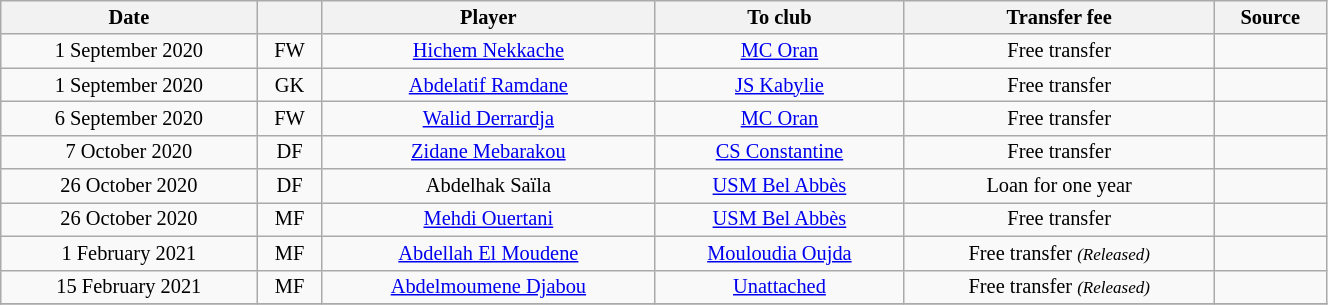<table class="wikitable sortable" style="width:70%; text-align:center; font-size:85%; text-align:centre;">
<tr>
<th>Date</th>
<th></th>
<th>Player</th>
<th>To club</th>
<th>Transfer fee</th>
<th>Source</th>
</tr>
<tr>
<td>1 September 2020</td>
<td>FW</td>
<td> <a href='#'>Hichem Nekkache</a></td>
<td><a href='#'>MC Oran</a></td>
<td>Free transfer</td>
<td></td>
</tr>
<tr>
<td>1 September 2020</td>
<td>GK</td>
<td> <a href='#'>Abdelatif Ramdane</a></td>
<td><a href='#'>JS Kabylie</a></td>
<td>Free transfer</td>
<td></td>
</tr>
<tr>
<td>6 September 2020</td>
<td>FW</td>
<td> <a href='#'>Walid Derrardja</a></td>
<td><a href='#'>MC Oran</a></td>
<td>Free transfer</td>
<td></td>
</tr>
<tr>
<td>7 October 2020</td>
<td>DF</td>
<td> <a href='#'>Zidane Mebarakou</a></td>
<td><a href='#'>CS Constantine</a></td>
<td>Free transfer</td>
<td></td>
</tr>
<tr>
<td>26 October 2020</td>
<td>DF</td>
<td> Abdelhak Saïla</td>
<td><a href='#'>USM Bel Abbès</a></td>
<td>Loan for one year</td>
<td></td>
</tr>
<tr>
<td>26 October 2020</td>
<td>MF</td>
<td> <a href='#'>Mehdi Ouertani</a></td>
<td><a href='#'>USM Bel Abbès</a></td>
<td>Free transfer</td>
<td></td>
</tr>
<tr>
<td>1 February 2021</td>
<td>MF</td>
<td> <a href='#'>Abdellah El Moudene</a></td>
<td> <a href='#'>Mouloudia Oujda</a></td>
<td>Free transfer <small><em>(Released)</em></small></td>
<td></td>
</tr>
<tr>
<td>15 February 2021</td>
<td>MF</td>
<td> <a href='#'>Abdelmoumene Djabou</a></td>
<td><a href='#'>Unattached</a></td>
<td>Free transfer <small><em>(Released)</em></small></td>
<td></td>
</tr>
<tr>
</tr>
</table>
